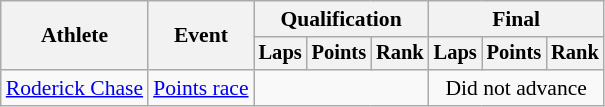<table class="wikitable" style="font-size:90%">
<tr>
<th rowspan=2>Athlete</th>
<th rowspan=2>Event</th>
<th colspan=3>Qualification</th>
<th colspan=3>Final</th>
</tr>
<tr style="font-size:95%">
<th>Laps</th>
<th>Points</th>
<th>Rank</th>
<th>Laps</th>
<th>Points</th>
<th>Rank</th>
</tr>
<tr align=center>
<td align=left><a href='#'>Roderick Chase</a></td>
<td align=left><a href='#'>Points race</a></td>
<td colspan=3></td>
<td colspan=3>Did not advance</td>
</tr>
</table>
